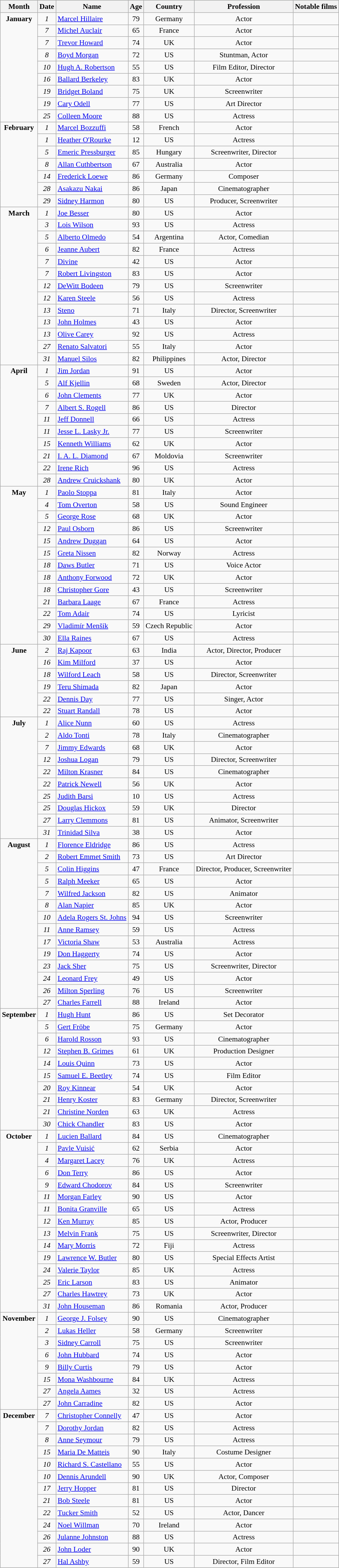<table class="wikitable sortable" style="font-size:90%;">
<tr style="background:#dae3e7; text-align:center;">
<th>Month</th>
<th>Date</th>
<th>Name</th>
<th>Age</th>
<th>Country</th>
<th>Profession</th>
<th>Notable films</th>
</tr>
<tr>
<td rowspan=9 style="text-align:center; vertical-align:top;"><strong>January</strong></td>
<td style="text-align:center;"><em>1</em></td>
<td><a href='#'>Marcel Hillaire</a></td>
<td style="text-align:center;">79</td>
<td style="text-align:center;">Germany</td>
<td style="text-align:center;">Actor</td>
<td></td>
</tr>
<tr>
<td style="text-align:center;"><em>7</em></td>
<td><a href='#'>Michel Auclair</a></td>
<td style="text-align:center;">65</td>
<td style="text-align:center;">France</td>
<td style="text-align:center;">Actor</td>
<td></td>
</tr>
<tr>
<td style="text-align:center;"><em>7</em></td>
<td><a href='#'>Trevor Howard</a></td>
<td style="text-align:center;">74</td>
<td style="text-align:center;">UK</td>
<td style="text-align:center;">Actor</td>
<td></td>
</tr>
<tr>
<td style="text-align:center;"><em>8</em></td>
<td><a href='#'>Boyd Morgan</a></td>
<td style="text-align:center;">72</td>
<td style="text-align:center;">US</td>
<td style="text-align:center;">Stuntman, Actor</td>
<td></td>
</tr>
<tr>
<td style="text-align:center;"><em>10</em></td>
<td><a href='#'>Hugh A. Robertson</a></td>
<td style="text-align:center;">55</td>
<td style="text-align:center;">US</td>
<td style="text-align:center;">Film Editor, Director</td>
<td></td>
</tr>
<tr>
<td style="text-align:center;"><em>16</em></td>
<td><a href='#'>Ballard Berkeley</a></td>
<td style="text-align:center;">83</td>
<td style="text-align:center;">UK</td>
<td style="text-align:center;">Actor</td>
<td></td>
</tr>
<tr>
<td style="text-align:center;"><em>19</em></td>
<td><a href='#'>Bridget Boland</a></td>
<td style="text-align:center;">75</td>
<td style="text-align:center;">UK</td>
<td style="text-align:center;">Screenwriter</td>
<td></td>
</tr>
<tr>
<td style="text-align:center;"><em>19</em></td>
<td><a href='#'>Cary Odell</a></td>
<td style="text-align:center;">77</td>
<td style="text-align:center;">US</td>
<td style="text-align:center;">Art Director</td>
<td></td>
</tr>
<tr>
<td style="text-align:center;"><em>25</em></td>
<td><a href='#'>Colleen Moore</a></td>
<td style="text-align:center;">88</td>
<td style="text-align:center;">US</td>
<td style="text-align:center;">Actress</td>
<td></td>
</tr>
<tr>
<td rowspan=7 style="text-align:center; vertical-align:top;"><strong>February</strong></td>
<td style="text-align:center;"><em>1</em></td>
<td><a href='#'>Marcel Bozzuffi</a></td>
<td style="text-align:center;">58</td>
<td style="text-align:center;">French</td>
<td style="text-align:center;">Actor</td>
<td></td>
</tr>
<tr>
<td style="text-align:center;"><em>1</em></td>
<td><a href='#'>Heather O'Rourke</a></td>
<td style="text-align:center;">12</td>
<td style="text-align:center;">US</td>
<td style="text-align:center;">Actress</td>
<td></td>
</tr>
<tr>
<td style="text-align:center;"><em>5</em></td>
<td><a href='#'>Emeric Pressburger</a></td>
<td style="text-align:center;">85</td>
<td style="text-align:center;">Hungary</td>
<td style="text-align:center;">Screenwriter, Director</td>
<td></td>
</tr>
<tr>
<td style="text-align:center;"><em>8</em></td>
<td><a href='#'>Allan Cuthbertson</a></td>
<td style="text-align:center;">67</td>
<td style="text-align:center;">Australia</td>
<td style="text-align:center;">Actor</td>
<td></td>
</tr>
<tr>
<td style="text-align:center;"><em>14</em></td>
<td><a href='#'>Frederick Loewe</a></td>
<td style="text-align:center;">86</td>
<td style="text-align:center;">Germany</td>
<td style="text-align:center;">Composer</td>
<td></td>
</tr>
<tr>
<td style="text-align:center;"><em>28</em></td>
<td><a href='#'>Asakazu Nakai</a></td>
<td style="text-align:center;">86</td>
<td style="text-align:center;">Japan</td>
<td style="text-align:center;">Cinematographer</td>
<td></td>
</tr>
<tr>
<td style="text-align:center;"><em>29</em></td>
<td><a href='#'>Sidney Harmon</a></td>
<td style="text-align:center;">80</td>
<td style="text-align:center;">US</td>
<td style="text-align:center;">Producer, Screenwriter</td>
<td></td>
</tr>
<tr>
<td rowspan=13 style="text-align:center; vertical-align:top;"><strong>March</strong></td>
<td style="text-align:center;"><em>1</em></td>
<td><a href='#'>Joe Besser</a></td>
<td style="text-align:center;">80</td>
<td style="text-align:center;">US</td>
<td style="text-align:center;">Actor</td>
<td></td>
</tr>
<tr>
<td style="text-align:center;"><em>3</em></td>
<td><a href='#'>Lois Wilson</a></td>
<td style="text-align:center;">93</td>
<td style="text-align:center;">US</td>
<td style="text-align:center;">Actress</td>
<td></td>
</tr>
<tr>
<td style="text-align:center;"><em>5</em></td>
<td><a href='#'>Alberto Olmedo</a></td>
<td style="text-align:center;">54</td>
<td style="text-align:center;">Argentina</td>
<td style="text-align:center;">Actor, Comedian</td>
<td></td>
</tr>
<tr>
<td style="text-align:center;"><em>6</em></td>
<td><a href='#'>Jeanne Aubert</a></td>
<td style="text-align:center;">82</td>
<td style="text-align:center;">France</td>
<td style="text-align:center;">Actress</td>
<td></td>
</tr>
<tr>
<td style="text-align:center;"><em>7</em></td>
<td><a href='#'>Divine</a></td>
<td style="text-align:center;">42</td>
<td style="text-align:center;">US</td>
<td style="text-align:center;">Actor</td>
<td></td>
</tr>
<tr>
<td style="text-align:center;"><em>7</em></td>
<td><a href='#'>Robert Livingston</a></td>
<td style="text-align:center;">83</td>
<td style="text-align:center;">US</td>
<td style="text-align:center;">Actor</td>
<td></td>
</tr>
<tr>
<td style="text-align:center;"><em>12</em></td>
<td><a href='#'>DeWitt Bodeen</a></td>
<td style="text-align:center;">79</td>
<td style="text-align:center;">US</td>
<td style="text-align:center;">Screenwriter</td>
<td></td>
</tr>
<tr>
<td style="text-align:center;"><em>12</em></td>
<td><a href='#'>Karen Steele</a></td>
<td style="text-align:center;">56</td>
<td style="text-align:center;">US</td>
<td style="text-align:center;">Actress</td>
<td></td>
</tr>
<tr>
<td style="text-align:center;"><em>13</em></td>
<td><a href='#'>Steno</a></td>
<td style="text-align:center;">71</td>
<td style="text-align:center;">Italy</td>
<td style="text-align:center;">Director, Screenwriter</td>
<td></td>
</tr>
<tr>
<td style="text-align:center;"><em>13</em></td>
<td><a href='#'>John Holmes</a></td>
<td style="text-align:center;">43</td>
<td style="text-align:center;">US</td>
<td style="text-align:center;">Actor</td>
<td></td>
</tr>
<tr>
<td style="text-align:center;"><em>13</em></td>
<td><a href='#'>Olive Carey</a></td>
<td style="text-align:center;">92</td>
<td style="text-align:center;">US</td>
<td style="text-align:center;">Actress</td>
<td></td>
</tr>
<tr>
<td style="text-align:center;"><em>27</em></td>
<td><a href='#'>Renato Salvatori</a></td>
<td style="text-align:center;">55</td>
<td style="text-align:center;">Italy</td>
<td style="text-align:center;">Actor</td>
<td></td>
</tr>
<tr>
<td style="text-align:center;"><em>31</em></td>
<td><a href='#'>Manuel Silos</a></td>
<td style="text-align:center;">82</td>
<td style="text-align:center;">Philippines</td>
<td style="text-align:center;">Actor, Director</td>
<td></td>
</tr>
<tr>
<td rowspan=10 style="text-align:center; vertical-align:top;"><strong>April</strong></td>
<td style="text-align:center;"><em>1</em></td>
<td><a href='#'>Jim Jordan</a></td>
<td style="text-align:center;">91</td>
<td style="text-align:center;">US</td>
<td style="text-align:center;">Actor</td>
<td></td>
</tr>
<tr>
<td style="text-align:center;"><em>5</em></td>
<td><a href='#'>Alf Kjellin</a></td>
<td style="text-align:center;">68</td>
<td style="text-align:center;">Sweden</td>
<td style="text-align:center;">Actor, Director</td>
<td></td>
</tr>
<tr>
<td style="text-align:center;"><em>6</em></td>
<td><a href='#'>John Clements</a></td>
<td style="text-align:center;">77</td>
<td style="text-align:center;">UK</td>
<td style="text-align:center;">Actor</td>
<td></td>
</tr>
<tr>
<td style="text-align:center;"><em>7</em></td>
<td><a href='#'>Albert S. Rogell</a></td>
<td style="text-align:center;">86</td>
<td style="text-align:center;">US</td>
<td style="text-align:center;">Director</td>
<td></td>
</tr>
<tr>
<td style="text-align:center;"><em>11</em></td>
<td><a href='#'>Jeff Donnell</a></td>
<td style="text-align:center;">66</td>
<td style="text-align:center;">US</td>
<td style="text-align:center;">Actress</td>
<td></td>
</tr>
<tr>
<td style="text-align:center;"><em>11</em></td>
<td><a href='#'>Jesse L. Lasky Jr.</a></td>
<td style="text-align:center;">77</td>
<td style="text-align:center;">US</td>
<td style="text-align:center;">Screenwriter</td>
<td></td>
</tr>
<tr>
<td style="text-align:center;"><em>15</em></td>
<td><a href='#'>Kenneth Williams</a></td>
<td style="text-align:center;">62</td>
<td style="text-align:center;">UK</td>
<td style="text-align:center;">Actor</td>
<td></td>
</tr>
<tr>
<td style="text-align:center;"><em>21</em></td>
<td><a href='#'>I. A. L. Diamond</a></td>
<td style="text-align:center;">67</td>
<td style="text-align:center;">Moldovia</td>
<td style="text-align:center;">Screenwriter</td>
<td></td>
</tr>
<tr>
<td style="text-align:center;"><em>22</em></td>
<td><a href='#'>Irene Rich</a></td>
<td style="text-align:center;">96</td>
<td style="text-align:center;">US</td>
<td style="text-align:center;">Actress</td>
<td></td>
</tr>
<tr>
<td style="text-align:center;"><em>28</em></td>
<td><a href='#'>Andrew Cruickshank</a></td>
<td style="text-align:center;">80</td>
<td style="text-align:center;">UK</td>
<td style="text-align:center;">Actor</td>
<td></td>
</tr>
<tr>
<td rowspan=13 style="text-align:center; vertical-align:top;"><strong>May</strong></td>
<td style="text-align:center;"><em>1</em></td>
<td><a href='#'>Paolo Stoppa</a></td>
<td style="text-align:center;">81</td>
<td style="text-align:center;">Italy</td>
<td style="text-align:center;">Actor</td>
<td></td>
</tr>
<tr>
<td style="text-align:center;"><em>4</em></td>
<td><a href='#'>Tom Overton</a></td>
<td style="text-align:center;">58</td>
<td style="text-align:center;">US</td>
<td style="text-align:center;">Sound Engineer</td>
<td></td>
</tr>
<tr>
<td style="text-align:center;"><em>5</em></td>
<td><a href='#'>George Rose</a></td>
<td style="text-align:center;">68</td>
<td style="text-align:center;">UK</td>
<td style="text-align:center;">Actor</td>
<td></td>
</tr>
<tr>
<td style="text-align:center;"><em>12</em></td>
<td><a href='#'>Paul Osborn</a></td>
<td style="text-align:center;">86</td>
<td style="text-align:center;">US</td>
<td style="text-align:center;">Screenwriter</td>
<td></td>
</tr>
<tr>
<td style="text-align:center;"><em>15</em></td>
<td><a href='#'>Andrew Duggan</a></td>
<td style="text-align:center;">64</td>
<td style="text-align:center;">US</td>
<td style="text-align:center;">Actor</td>
<td></td>
</tr>
<tr>
<td style="text-align:center;"><em>15</em></td>
<td><a href='#'>Greta Nissen</a></td>
<td style="text-align:center;">82</td>
<td style="text-align:center;">Norway</td>
<td style="text-align:center;">Actress</td>
<td></td>
</tr>
<tr>
<td style="text-align:center;"><em>18</em></td>
<td><a href='#'>Daws Butler</a></td>
<td style="text-align:center;">71</td>
<td style="text-align:center;">US</td>
<td style="text-align:center;">Voice Actor</td>
<td></td>
</tr>
<tr>
<td style="text-align:center;"><em>18</em></td>
<td><a href='#'>Anthony Forwood</a></td>
<td style="text-align:center;">72</td>
<td style="text-align:center;">UK</td>
<td style="text-align:center;">Actor</td>
<td></td>
</tr>
<tr>
<td style="text-align:center;"><em>18</em></td>
<td><a href='#'>Christopher Gore</a></td>
<td style="text-align:center;">43</td>
<td style="text-align:center;">US</td>
<td style="text-align:center;">Screenwriter</td>
<td></td>
</tr>
<tr>
<td style="text-align:center;"><em>21</em></td>
<td><a href='#'>Barbara Laage</a></td>
<td style="text-align:center;">67</td>
<td style="text-align:center;">France</td>
<td style="text-align:center;">Actress</td>
<td></td>
</tr>
<tr>
<td style="text-align:center;"><em>22</em></td>
<td><a href='#'>Tom Adair</a></td>
<td style="text-align:center;">74</td>
<td style="text-align:center;">US</td>
<td style="text-align:center;">Lyricist</td>
<td></td>
</tr>
<tr>
<td style="text-align:center;"><em>29</em></td>
<td><a href='#'>Vladimír Menšík</a></td>
<td style="text-align:center;">59</td>
<td style="text-align:center;">Czech Republic</td>
<td style="text-align:center;">Actor</td>
<td></td>
</tr>
<tr>
<td style="text-align:center;"><em>30</em></td>
<td><a href='#'>Ella Raines</a></td>
<td style="text-align:center;">67</td>
<td style="text-align:center;">US</td>
<td style="text-align:center;">Actress</td>
<td></td>
</tr>
<tr>
<td rowspan=6 style="text-align:center; vertical-align:top;"><strong>June</strong></td>
<td style="text-align:center;"><em>2</em></td>
<td><a href='#'>Raj Kapoor</a></td>
<td style="text-align:center;">63</td>
<td style="text-align:center;">India</td>
<td style="text-align:center;">Actor, Director, Producer</td>
<td></td>
</tr>
<tr>
<td style="text-align:center;"><em>16</em></td>
<td><a href='#'>Kim Milford</a></td>
<td style="text-align:center;">37</td>
<td style="text-align:center;">US</td>
<td style="text-align:center;">Actor</td>
<td></td>
</tr>
<tr>
<td style="text-align:center;"><em>18</em></td>
<td><a href='#'>Wilford Leach</a></td>
<td style="text-align:center;">58</td>
<td style="text-align:center;">US</td>
<td style="text-align:center;">Director, Screenwriter</td>
<td></td>
</tr>
<tr>
<td style="text-align:center;"><em>19</em></td>
<td><a href='#'>Teru Shimada</a></td>
<td style="text-align:center;">82</td>
<td style="text-align:center;">Japan</td>
<td style="text-align:center;">Actor</td>
<td></td>
</tr>
<tr>
<td style="text-align:center;"><em>22</em></td>
<td><a href='#'>Dennis Day</a></td>
<td style="text-align:center;">77</td>
<td style="text-align:center;">US</td>
<td style="text-align:center;">Singer, Actor</td>
<td></td>
</tr>
<tr>
<td style="text-align:center;"><em>22</em></td>
<td><a href='#'>Stuart Randall</a></td>
<td style="text-align:center;">78</td>
<td style="text-align:center;">US</td>
<td style="text-align:center;">Actor</td>
<td></td>
</tr>
<tr>
<td rowspan=10 style="text-align:center; vertical-align:top;"><strong>July</strong></td>
<td style="text-align:center;"><em>1</em></td>
<td><a href='#'>Alice Nunn</a></td>
<td style="text-align:center;">60</td>
<td style="text-align:center;">US</td>
<td style="text-align:center;">Actress</td>
<td></td>
</tr>
<tr>
<td style="text-align:center;"><em>2</em></td>
<td><a href='#'>Aldo Tonti</a></td>
<td style="text-align:center;">78</td>
<td style="text-align:center;">Italy</td>
<td style="text-align:center;">Cinematographer</td>
<td></td>
</tr>
<tr>
<td style="text-align:center;"><em>7</em></td>
<td><a href='#'>Jimmy Edwards</a></td>
<td style="text-align:center;">68</td>
<td style="text-align:center;">UK</td>
<td style="text-align:center;">Actor</td>
<td></td>
</tr>
<tr>
<td style="text-align:center;"><em>12</em></td>
<td><a href='#'>Joshua Logan</a></td>
<td style="text-align:center;">79</td>
<td style="text-align:center;">US</td>
<td style="text-align:center;">Director, Screenwriter</td>
<td></td>
</tr>
<tr>
<td style="text-align:center;"><em>22</em></td>
<td><a href='#'>Milton Krasner</a></td>
<td style="text-align:center;">84</td>
<td style="text-align:center;">US</td>
<td style="text-align:center;">Cinematographer</td>
<td></td>
</tr>
<tr>
<td style="text-align:center;"><em>22</em></td>
<td><a href='#'>Patrick Newell</a></td>
<td style="text-align:center;">56</td>
<td style="text-align:center;">UK</td>
<td style="text-align:center;">Actor</td>
<td></td>
</tr>
<tr>
<td style="text-align:center;"><em>25</em></td>
<td><a href='#'>Judith Barsi</a></td>
<td style="text-align:center;">10</td>
<td style="text-align:center;">US</td>
<td style="text-align:center;">Actress</td>
<td></td>
</tr>
<tr>
<td style="text-align:center;"><em>25</em></td>
<td><a href='#'>Douglas Hickox</a></td>
<td style="text-align:center;">59</td>
<td style="text-align:center;">UK</td>
<td style="text-align:center;">Director</td>
<td></td>
</tr>
<tr>
<td style="text-align:center;"><em>27</em></td>
<td><a href='#'>Larry Clemmons</a></td>
<td style="text-align:center;">81</td>
<td style="text-align:center;">US</td>
<td style="text-align:center;">Animator, Screenwriter</td>
<td></td>
</tr>
<tr>
<td style="text-align:center;"><em>31</em></td>
<td><a href='#'>Trinidad Silva</a></td>
<td style="text-align:center;">38</td>
<td style="text-align:center;">US</td>
<td style="text-align:center;">Actor</td>
<td></td>
</tr>
<tr>
<td rowspan=14 style="text-align:center; vertical-align:top;"><strong>August</strong></td>
<td style="text-align:center;"><em>1</em></td>
<td><a href='#'>Florence Eldridge</a></td>
<td style="text-align:center;">86</td>
<td style="text-align:center;">US</td>
<td style="text-align:center;">Actress</td>
<td></td>
</tr>
<tr>
<td style="text-align:center;"><em>2</em></td>
<td><a href='#'>Robert Emmet Smith</a></td>
<td style="text-align:center;">73</td>
<td style="text-align:center;">US</td>
<td style="text-align:center;">Art Director</td>
<td></td>
</tr>
<tr>
<td style="text-align:center;"><em>5</em></td>
<td><a href='#'>Colin Higgins</a></td>
<td style="text-align:center;">47</td>
<td style="text-align:center;">France</td>
<td style="text-align:center;">Director, Producer, Screenwriter</td>
<td></td>
</tr>
<tr>
<td style="text-align:center;"><em>5</em></td>
<td><a href='#'>Ralph Meeker</a></td>
<td style="text-align:center;">65</td>
<td style="text-align:center;">US</td>
<td style="text-align:center;">Actor</td>
<td></td>
</tr>
<tr>
<td style="text-align:center;"><em>7</em></td>
<td><a href='#'>Wilfred Jackson</a></td>
<td style="text-align:center;">82</td>
<td style="text-align:center;">US</td>
<td style="text-align:center;">Animator</td>
<td></td>
</tr>
<tr>
<td style="text-align:center;"><em>8</em></td>
<td><a href='#'>Alan Napier</a></td>
<td style="text-align:center;">85</td>
<td style="text-align:center;">UK</td>
<td style="text-align:center;">Actor</td>
<td></td>
</tr>
<tr>
<td style="text-align:center;"><em>10</em></td>
<td><a href='#'>Adela Rogers St. Johns</a></td>
<td style="text-align:center;">94</td>
<td style="text-align:center;">US</td>
<td style="text-align:center;">Screenwriter</td>
<td></td>
</tr>
<tr>
<td style="text-align:center;"><em>11</em></td>
<td><a href='#'>Anne Ramsey</a></td>
<td style="text-align:center;">59</td>
<td style="text-align:center;">US</td>
<td style="text-align:center;">Actress</td>
<td></td>
</tr>
<tr>
<td style="text-align:center;"><em>17</em></td>
<td><a href='#'>Victoria Shaw</a></td>
<td style="text-align:center;">53</td>
<td style="text-align:center;">Australia</td>
<td style="text-align:center;">Actress</td>
<td></td>
</tr>
<tr>
<td style="text-align:center;"><em>19</em></td>
<td><a href='#'>Don Haggerty</a></td>
<td style="text-align:center;">74</td>
<td style="text-align:center;">US</td>
<td style="text-align:center;">Actor</td>
<td></td>
</tr>
<tr>
<td style="text-align:center;"><em>23</em></td>
<td><a href='#'>Jack Sher</a></td>
<td style="text-align:center;">75</td>
<td style="text-align:center;">US</td>
<td style="text-align:center;">Screenwriter, Director</td>
<td></td>
</tr>
<tr>
<td style="text-align:center;"><em>24</em></td>
<td><a href='#'>Leonard Frey</a></td>
<td style="text-align:center;">49</td>
<td style="text-align:center;">US</td>
<td style="text-align:center;">Actor</td>
<td></td>
</tr>
<tr>
<td style="text-align:center;"><em>26</em></td>
<td><a href='#'>Milton Sperling</a></td>
<td style="text-align:center;">76</td>
<td style="text-align:center;">US</td>
<td style="text-align:center;">Screenwriter</td>
<td></td>
</tr>
<tr>
<td style="text-align:center;"><em>27</em></td>
<td><a href='#'>Charles Farrell</a></td>
<td style="text-align:center;">88</td>
<td style="text-align:center;">Ireland</td>
<td style="text-align:center;">Actor</td>
<td></td>
</tr>
<tr>
<td rowspan=10 style="text-align:center; vertical-align:top;"><strong>September</strong></td>
<td style="text-align:center;"><em>1</em></td>
<td><a href='#'>Hugh Hunt</a></td>
<td style="text-align:center;">86</td>
<td style="text-align:center;">US</td>
<td style="text-align:center;">Set Decorator</td>
<td></td>
</tr>
<tr>
<td style="text-align:center;"><em>5</em></td>
<td><a href='#'>Gert Fröbe</a></td>
<td style="text-align:center;">75</td>
<td style="text-align:center;">Germany</td>
<td style="text-align:center;">Actor</td>
<td></td>
</tr>
<tr>
<td style="text-align:center;"><em>6</em></td>
<td><a href='#'>Harold Rosson</a></td>
<td style="text-align:center;">93</td>
<td style="text-align:center;">US</td>
<td style="text-align:center;">Cinematographer</td>
<td></td>
</tr>
<tr>
<td style="text-align:center;"><em>12</em></td>
<td><a href='#'>Stephen B. Grimes</a></td>
<td style="text-align:center;">61</td>
<td style="text-align:center;">UK</td>
<td style="text-align:center;">Production Designer</td>
<td></td>
</tr>
<tr>
<td style="text-align:center;"><em>14</em></td>
<td><a href='#'>Louis Quinn</a></td>
<td style="text-align:center;">73</td>
<td style="text-align:center;">US</td>
<td style="text-align:center;">Actor</td>
<td></td>
</tr>
<tr>
<td style="text-align:center;"><em>15</em></td>
<td><a href='#'>Samuel E. Beetley</a></td>
<td style="text-align:center;">74</td>
<td style="text-align:center;">US</td>
<td style="text-align:center;">Film Editor</td>
<td></td>
</tr>
<tr>
<td style="text-align:center;"><em>20</em></td>
<td><a href='#'>Roy Kinnear</a></td>
<td style="text-align:center;">54</td>
<td style="text-align:center;">UK</td>
<td style="text-align:center;">Actor</td>
<td></td>
</tr>
<tr>
<td style="text-align:center;"><em>21</em></td>
<td><a href='#'>Henry Koster</a></td>
<td style="text-align:center;">83</td>
<td style="text-align:center;">Germany</td>
<td style="text-align:center;">Director, Screenwriter</td>
<td></td>
</tr>
<tr>
<td style="text-align:center;"><em>21</em></td>
<td><a href='#'>Christine Norden</a></td>
<td style="text-align:center;">63</td>
<td style="text-align:center;">UK</td>
<td style="text-align:center;">Actress</td>
<td></td>
</tr>
<tr>
<td style="text-align:center;"><em>30</em></td>
<td><a href='#'>Chick Chandler</a></td>
<td style="text-align:center;">83</td>
<td style="text-align:center;">US</td>
<td style="text-align:center;">Actor</td>
<td></td>
</tr>
<tr>
<td rowspan=15 style="text-align:center; vertical-align:top;"><strong>October</strong></td>
<td style="text-align:center;"><em>1</em></td>
<td><a href='#'>Lucien Ballard</a></td>
<td style="text-align:center;">84</td>
<td style="text-align:center;">US</td>
<td style="text-align:center;">Cinematographer</td>
<td></td>
</tr>
<tr>
<td style="text-align:center;"><em>1</em></td>
<td><a href='#'>Pavle Vuisić</a></td>
<td style="text-align:center;">62</td>
<td style="text-align:center;">Serbia</td>
<td style="text-align:center;">Actor</td>
<td></td>
</tr>
<tr>
<td style="text-align:center;"><em>4</em></td>
<td><a href='#'>Margaret Lacey</a></td>
<td style="text-align:center;">76</td>
<td style="text-align:center;">UK</td>
<td style="text-align:center;">Actress</td>
<td></td>
</tr>
<tr>
<td style="text-align:center;"><em>6</em></td>
<td><a href='#'>Don Terry</a></td>
<td style="text-align:center;">86</td>
<td style="text-align:center;">US</td>
<td style="text-align:center;">Actor</td>
<td></td>
</tr>
<tr>
<td style="text-align:center;"><em>9</em></td>
<td><a href='#'>Edward Chodorov</a></td>
<td style="text-align:center;">84</td>
<td style="text-align:center;">US</td>
<td style="text-align:center;">Screenwriter</td>
<td></td>
</tr>
<tr>
<td style="text-align:center;"><em>11</em></td>
<td><a href='#'>Morgan Farley</a></td>
<td style="text-align:center;">90</td>
<td style="text-align:center;">US</td>
<td style="text-align:center;">Actor</td>
<td></td>
</tr>
<tr>
<td style="text-align:center;"><em>11</em></td>
<td><a href='#'>Bonita Granville</a></td>
<td style="text-align:center;">65</td>
<td style="text-align:center;">US</td>
<td style="text-align:center;">Actress</td>
<td></td>
</tr>
<tr>
<td style="text-align:center;"><em>12</em></td>
<td><a href='#'>Ken Murray</a></td>
<td style="text-align:center;">85</td>
<td style="text-align:center;">US</td>
<td style="text-align:center;">Actor, Producer</td>
<td></td>
</tr>
<tr>
<td style="text-align:center;"><em>13</em></td>
<td><a href='#'>Melvin Frank</a></td>
<td style="text-align:center;">75</td>
<td style="text-align:center;">US</td>
<td style="text-align:center;">Screenwriter, Director</td>
<td></td>
</tr>
<tr>
<td style="text-align:center;"><em>14</em></td>
<td><a href='#'>Mary Morris</a></td>
<td style="text-align:center;">72</td>
<td style="text-align:center;">Fiji</td>
<td style="text-align:center;">Actress</td>
<td></td>
</tr>
<tr>
<td style="text-align:center;"><em>19</em></td>
<td><a href='#'>Lawrence W. Butler</a></td>
<td style="text-align:center;">80</td>
<td style="text-align:center;">US</td>
<td style="text-align:center;">Special Effects Artist</td>
<td></td>
</tr>
<tr>
<td style="text-align:center;"><em>24</em></td>
<td><a href='#'>Valerie Taylor</a></td>
<td style="text-align:center;">85</td>
<td style="text-align:center;">UK</td>
<td style="text-align:center;">Actress</td>
<td></td>
</tr>
<tr>
<td style="text-align:center;"><em>25</em></td>
<td><a href='#'>Eric Larson</a></td>
<td style="text-align:center;">83</td>
<td style="text-align:center;">US</td>
<td style="text-align:center;">Animator</td>
<td></td>
</tr>
<tr>
<td style="text-align:center;"><em>27</em></td>
<td><a href='#'>Charles Hawtrey</a></td>
<td style="text-align:center;">73</td>
<td style="text-align:center;">UK</td>
<td style="text-align:center;">Actor</td>
<td></td>
</tr>
<tr>
<td style="text-align:center;"><em>31</em></td>
<td><a href='#'>John Houseman</a></td>
<td style="text-align:center;">86</td>
<td style="text-align:center;">Romania</td>
<td style="text-align:center;">Actor, Producer</td>
<td></td>
</tr>
<tr>
<td rowspan=8 style="text-align:center; vertical-align:top;"><strong>November</strong></td>
<td style="text-align:center;"><em>1</em></td>
<td><a href='#'>George J. Folsey</a></td>
<td style="text-align:center;">90</td>
<td style="text-align:center;">US</td>
<td style="text-align:center;">Cinematographer</td>
<td></td>
</tr>
<tr>
<td style="text-align:center;"><em>2</em></td>
<td><a href='#'>Lukas Heller</a></td>
<td style="text-align:center;">58</td>
<td style="text-align:center;">Germany</td>
<td style="text-align:center;">Screenwriter</td>
<td></td>
</tr>
<tr>
<td style="text-align:center;"><em>3</em></td>
<td><a href='#'>Sidney Carroll</a></td>
<td style="text-align:center;">75</td>
<td style="text-align:center;">US</td>
<td style="text-align:center;">Screenwriter</td>
<td></td>
</tr>
<tr>
<td style="text-align:center;"><em>6</em></td>
<td><a href='#'>John Hubbard</a></td>
<td style="text-align:center;">74</td>
<td style="text-align:center;">US</td>
<td style="text-align:center;">Actor</td>
<td></td>
</tr>
<tr>
<td style="text-align:center;"><em>9</em></td>
<td><a href='#'>Billy Curtis</a></td>
<td style="text-align:center;">79</td>
<td style="text-align:center;">US</td>
<td style="text-align:center;">Actor</td>
<td></td>
</tr>
<tr>
<td style="text-align:center;"><em>15</em></td>
<td><a href='#'>Mona Washbourne</a></td>
<td style="text-align:center;">84</td>
<td style="text-align:center;">UK</td>
<td style="text-align:center;">Actress</td>
<td></td>
</tr>
<tr>
<td style="text-align:center;"><em>27</em></td>
<td><a href='#'>Angela Aames</a></td>
<td style="text-align:center;">32</td>
<td style="text-align:center;">US</td>
<td style="text-align:center;">Actress</td>
<td></td>
</tr>
<tr>
<td style="text-align:center;"><em>27</em></td>
<td><a href='#'>John Carradine</a></td>
<td style="text-align:center;">82</td>
<td style="text-align:center;">US</td>
<td style="text-align:center;">Actor</td>
<td></td>
</tr>
<tr>
<td rowspan=17 style="text-align:center; vertical-align:top;"><strong>December</strong></td>
<td style="text-align:center;"><em>7</em></td>
<td><a href='#'>Christopher Connelly</a></td>
<td style="text-align:center;">47</td>
<td style="text-align:center;">US</td>
<td style="text-align:center;">Actor</td>
<td></td>
</tr>
<tr>
<td style="text-align:center;"><em>7</em></td>
<td><a href='#'>Dorothy Jordan</a></td>
<td style="text-align:center;">82</td>
<td style="text-align:center;">US</td>
<td style="text-align:center;">Actress</td>
<td></td>
</tr>
<tr>
<td style="text-align:center;"><em>8</em></td>
<td><a href='#'>Anne Seymour</a></td>
<td style="text-align:center;">79</td>
<td style="text-align:center;">US</td>
<td style="text-align:center;">Actress</td>
<td></td>
</tr>
<tr>
<td style="text-align:center;"><em>15</em></td>
<td><a href='#'>Maria De Matteis</a></td>
<td style="text-align:center;">90</td>
<td style="text-align:center;">Italy</td>
<td style="text-align:center;">Costume Designer</td>
<td></td>
</tr>
<tr>
<td style="text-align:center;"><em>10</em></td>
<td><a href='#'>Richard S. Castellano</a></td>
<td style="text-align:center;">55</td>
<td style="text-align:center;">US</td>
<td style="text-align:center;">Actor</td>
<td></td>
</tr>
<tr>
<td style="text-align:center;"><em>10</em></td>
<td><a href='#'>Dennis Arundell</a></td>
<td style="text-align:center;">90</td>
<td style="text-align:center;">UK</td>
<td style="text-align:center;">Actor, Composer</td>
<td></td>
</tr>
<tr>
<td style="text-align:center;"><em>17</em></td>
<td><a href='#'>Jerry Hopper</a></td>
<td style="text-align:center;">81</td>
<td style="text-align:center;">US</td>
<td style="text-align:center;">Director</td>
<td></td>
</tr>
<tr>
<td style="text-align:center;"><em>21</em></td>
<td><a href='#'>Bob Steele</a></td>
<td style="text-align:center;">81</td>
<td style="text-align:center;">US</td>
<td style="text-align:center;">Actor</td>
<td></td>
</tr>
<tr>
<td style="text-align:center;"><em>22</em></td>
<td><a href='#'>Tucker Smith</a></td>
<td style="text-align:center;">52</td>
<td style="text-align:center;">US</td>
<td style="text-align:center;">Actor, Dancer</td>
<td></td>
</tr>
<tr>
<td style="text-align:center;"><em>24</em></td>
<td><a href='#'>Noel Willman</a></td>
<td style="text-align:center;">70</td>
<td style="text-align:center;">Ireland</td>
<td style="text-align:center;">Actor</td>
<td></td>
</tr>
<tr>
<td style="text-align:center;"><em>26</em></td>
<td><a href='#'>Julanne Johnston</a></td>
<td style="text-align:center;">88</td>
<td style="text-align:center;">US</td>
<td style="text-align:center;">Actress</td>
<td></td>
</tr>
<tr>
<td style="text-align:center;"><em>26</em></td>
<td><a href='#'>John Loder</a></td>
<td style="text-align:center;">90</td>
<td style="text-align:center;">UK</td>
<td style="text-align:center;">Actor</td>
<td></td>
</tr>
<tr>
<td style="text-align:center;"><em>27</em></td>
<td><a href='#'>Hal Ashby</a></td>
<td style="text-align:center;">59</td>
<td style="text-align:center;">US</td>
<td style="text-align:center;">Director, Film Editor</td>
<td></td>
</tr>
</table>
